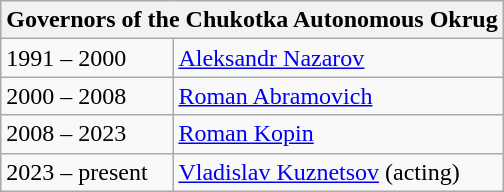<table class="wikitable">
<tr>
<th colspan=2>Governors of the Chukotka Autonomous Okrug</th>
</tr>
<tr>
<td>1991 – 2000</td>
<td><a href='#'>Aleksandr Nazarov</a></td>
</tr>
<tr>
<td>2000 – 2008</td>
<td><a href='#'>Roman Abramovich</a></td>
</tr>
<tr>
<td>2008 – 2023</td>
<td><a href='#'>Roman Kopin</a></td>
</tr>
<tr>
<td>2023 – present</td>
<td><a href='#'>Vladislav Kuznetsov</a> (acting)</td>
</tr>
</table>
